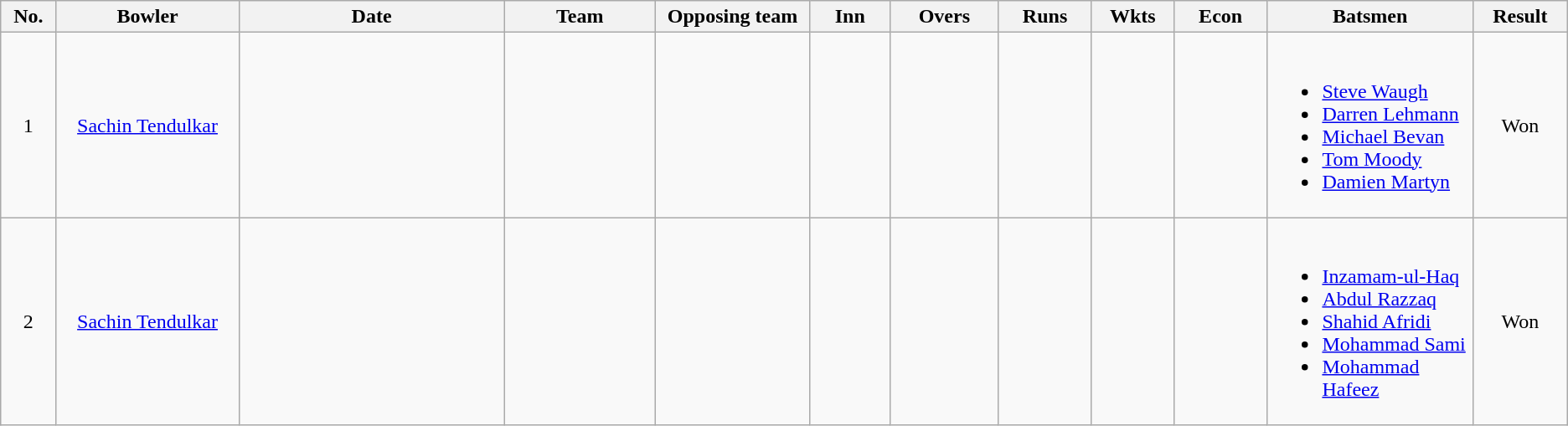<table class="wikitable sortable" style="font-size: 100%">
<tr align=center>
<th scope="col" width="38">No.</th>
<th scope="col" width="145">Bowler</th>
<th scope="col" width="220">Date</th>
<th scope="col" width="120">Team</th>
<th scope="col" width="120">Opposing team</th>
<th scope="col" width="60">Inn</th>
<th scope="col" width="82">Overs</th>
<th scope="col" width="70">Runs</th>
<th scope="col" width="60">Wkts</th>
<th scope="col" width="70">Econ</th>
<th scope="col" width="160" class="unsortable">Batsmen</th>
<th scope="col" width="70">Result</th>
</tr>
<tr align="center">
<td scope="row">1</td>
<td><a href='#'>Sachin Tendulkar</a></td>
<td></td>
<td></td>
<td></td>
<td></td>
<td></td>
<td></td>
<td></td>
<td></td>
<td align=left><br><ul><li><a href='#'>Steve Waugh</a></li><li><a href='#'>Darren Lehmann</a></li><li><a href='#'>Michael Bevan</a></li><li><a href='#'>Tom Moody</a></li><li><a href='#'>Damien Martyn</a></li></ul></td>
<td>Won</td>
</tr>
<tr align="center">
<td scope="row">2</td>
<td><a href='#'>Sachin Tendulkar</a></td>
<td></td>
<td></td>
<td></td>
<td></td>
<td></td>
<td></td>
<td></td>
<td></td>
<td align=left><br><ul><li><a href='#'>Inzamam-ul-Haq</a></li><li><a href='#'>Abdul Razzaq</a></li><li><a href='#'>Shahid Afridi</a></li><li><a href='#'>Mohammad Sami</a></li><li><a href='#'>Mohammad Hafeez</a></li></ul></td>
<td>Won</td>
</tr>
</table>
